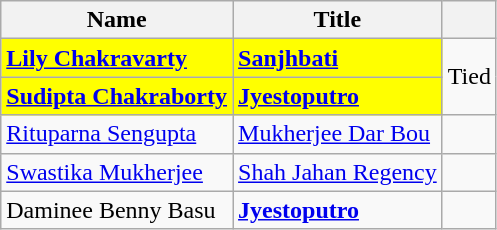<table class="wikitable">
<tr>
<th>Name</th>
<th>Title</th>
<th></th>
</tr>
<tr>
<td style="background:#FFFF00"><strong><a href='#'>Lily Chakravarty</a></strong></td>
<td style="background:#FFFF00"><strong><a href='#'>Sanjhbati</a></strong></td>
<td rowspan="2">Tied</td>
</tr>
<tr>
<td style="background:#FFFF00"><strong><a href='#'>Sudipta Chakraborty</a></strong></td>
<td style="background:#FFFF00"><a href='#'><strong>Jyestoputro</strong></a></td>
</tr>
<tr>
<td><a href='#'>Rituparna Sengupta</a></td>
<td><a href='#'>Mukherjee Dar Bou</a></td>
<td></td>
</tr>
<tr>
<td><a href='#'>Swastika Mukherjee</a></td>
<td><a href='#'>Shah Jahan Regency</a></td>
<td></td>
</tr>
<tr>
<td>Daminee Benny Basu</td>
<td><a href='#'><strong>Jyestoputro</strong></a></td>
<td></td>
</tr>
</table>
